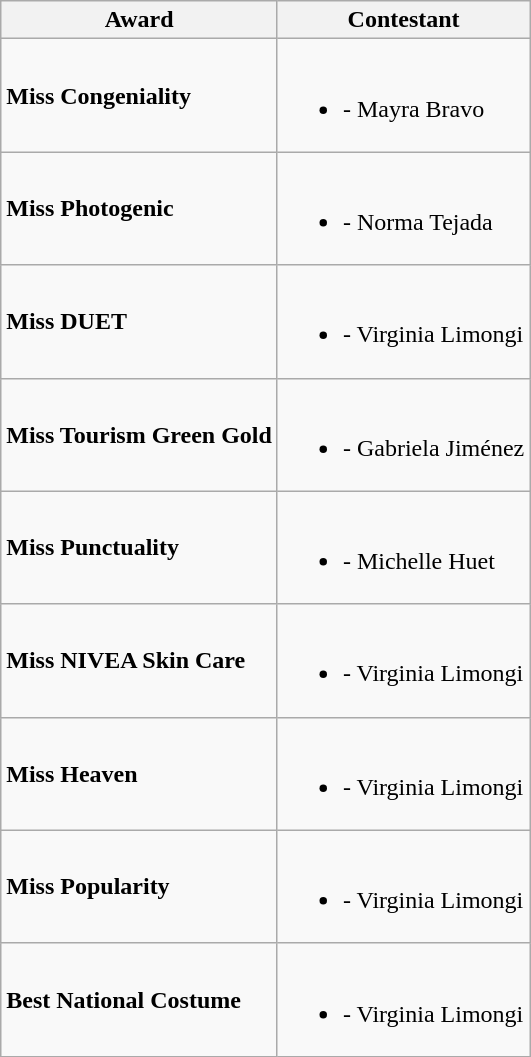<table class="wikitable">
<tr>
<th>Award</th>
<th>Contestant</th>
</tr>
<tr>
<td><strong>Miss Congeniality</strong></td>
<td><br><ul><li><strong></strong> - Mayra Bravo</li></ul></td>
</tr>
<tr>
<td><strong>Miss Photogenic</strong></td>
<td><br><ul><li><strong></strong> - Norma Tejada</li></ul></td>
</tr>
<tr>
<td><strong>Miss DUET</strong></td>
<td><br><ul><li><strong></strong> - Virginia Limongi</li></ul></td>
</tr>
<tr>
<td><strong>Miss Tourism Green Gold</strong></td>
<td><br><ul><li><strong></strong> - Gabriela Jiménez</li></ul></td>
</tr>
<tr>
<td><strong>Miss Punctuality</strong></td>
<td><br><ul><li><strong></strong> - Michelle Huet</li></ul></td>
</tr>
<tr>
<td><strong>Miss NIVEA Skin Care</strong></td>
<td><br><ul><li><strong></strong> - Virginia Limongi</li></ul></td>
</tr>
<tr>
<td><strong>Miss Heaven</strong></td>
<td><br><ul><li><strong></strong> - Virginia Limongi</li></ul></td>
</tr>
<tr>
<td><strong>Miss Popularity</strong></td>
<td><br><ul><li><strong></strong> - Virginia Limongi</li></ul></td>
</tr>
<tr>
<td><strong>Best National Costume</strong></td>
<td><br><ul><li><strong></strong> - Virginia Limongi</li></ul></td>
</tr>
</table>
